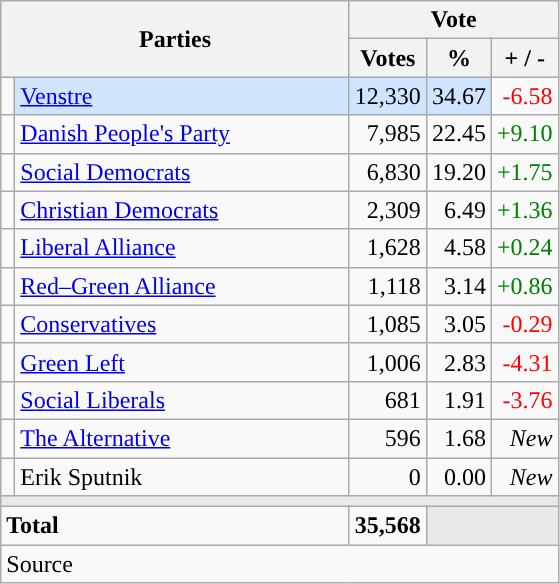<table class="wikitable" style="text-align:right;">
<tr>
<th style="text-align:centre;" rowspan="2" colspan="2" width="225">Parties</th>
<th colspan="3">Vote</th>
</tr>
<tr>
<th width="15">Votes</th>
<th width="15">%</th>
<th width="15">+ / -</th>
</tr>
<tr>
<td width="2" style="color:inherit;background:"></td>
<td bgcolor=#cfe5fe  align="left"><a href='#'>Venstre</a></td>
<td bgcolor=#cfe5fe>12,330</td>
<td bgcolor=#cfe5fe>34.67</td>
<td style=color:red;>-6.58</td>
</tr>
<tr>
<td width="2" style="color:inherit;background:"></td>
<td align="left"><a href='#'>Danish People's Party</a></td>
<td>7,985</td>
<td>22.45</td>
<td style=color:green;>+9.10</td>
</tr>
<tr>
<td width="2" style="color:inherit;background:"></td>
<td align="left"><a href='#'>Social Democrats</a></td>
<td>6,830</td>
<td>19.20</td>
<td style=color:green;>+1.75</td>
</tr>
<tr>
<td width="2" style="color:inherit;background:"></td>
<td align="left"><a href='#'>Christian Democrats</a></td>
<td>2,309</td>
<td>6.49</td>
<td style=color:green;>+1.36</td>
</tr>
<tr>
<td width="2" style="color:inherit;background:"></td>
<td align="left"><a href='#'>Liberal Alliance</a></td>
<td>1,628</td>
<td>4.58</td>
<td style=color:green;>+0.24</td>
</tr>
<tr>
<td width="2" style="color:inherit;background:"></td>
<td align="left"><a href='#'>Red–Green Alliance</a></td>
<td>1,118</td>
<td>3.14</td>
<td style=color:green;>+0.86</td>
</tr>
<tr>
<td width="2" style="color:inherit;background:"></td>
<td align="left"><a href='#'>Conservatives</a></td>
<td>1,085</td>
<td>3.05</td>
<td style=color:red;>-0.29</td>
</tr>
<tr>
<td width="2" style="color:inherit;background:"></td>
<td align="left"><a href='#'>Green Left</a></td>
<td>1,006</td>
<td>2.83</td>
<td style=color:red;>-4.31</td>
</tr>
<tr>
<td width="2" style="color:inherit;background:"></td>
<td align="left"><a href='#'>Social Liberals</a></td>
<td>681</td>
<td>1.91</td>
<td style=color:red;>-3.76</td>
</tr>
<tr>
<td width="2" style="color:inherit;background:"></td>
<td align="left"><a href='#'>The Alternative</a></td>
<td>596</td>
<td>1.68</td>
<td><em>New</em></td>
</tr>
<tr>
<td width="2" style="color:inherit;background:"></td>
<td align="left">Erik Sputnik</td>
<td>0</td>
<td>0.00</td>
<td><em>New</em></td>
</tr>
<tr>
<td colspan="7" bgcolor="#E9E9E9"></td>
</tr>
<tr>
<td align="left" colspan="2"><strong>Total</strong></td>
<td><strong>35,568</strong></td>
<td bgcolor="#E9E9E9" colspan="2"></td>
</tr>
<tr>
<td align="left" colspan="6">Source</td>
</tr>
</table>
